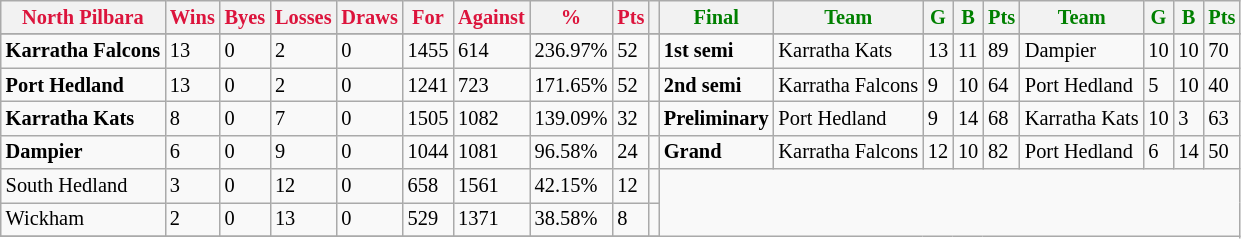<table style="font-size: 85%; text-align: left;" class="wikitable">
<tr>
<th style="color:crimson">North Pilbara</th>
<th style="color:crimson">Wins</th>
<th style="color:crimson">Byes</th>
<th style="color:crimson">Losses</th>
<th style="color:crimson">Draws</th>
<th style="color:crimson">For</th>
<th style="color:crimson">Against</th>
<th style="color:crimson">%</th>
<th style="color:crimson">Pts</th>
<th></th>
<th style="color:green">Final</th>
<th style="color:green">Team</th>
<th style="color:green">G</th>
<th style="color:green">B</th>
<th style="color:green">Pts</th>
<th style="color:green">Team</th>
<th style="color:green">G</th>
<th style="color:green">B</th>
<th style="color:green">Pts</th>
</tr>
<tr>
</tr>
<tr>
</tr>
<tr>
<td><strong>	Karratha Falcons	</strong></td>
<td>13</td>
<td>0</td>
<td>2</td>
<td>0</td>
<td>1455</td>
<td>614</td>
<td>236.97%</td>
<td>52</td>
<td></td>
<td><strong>1st semi</strong></td>
<td>Karratha Kats</td>
<td>13</td>
<td>11</td>
<td>89</td>
<td>Dampier</td>
<td>10</td>
<td>10</td>
<td>70</td>
</tr>
<tr>
<td><strong>	Port Hedland	</strong></td>
<td>13</td>
<td>0</td>
<td>2</td>
<td>0</td>
<td>1241</td>
<td>723</td>
<td>171.65%</td>
<td>52</td>
<td></td>
<td><strong>2nd semi</strong></td>
<td>Karratha Falcons</td>
<td>9</td>
<td>10</td>
<td>64</td>
<td>Port Hedland</td>
<td>5</td>
<td>10</td>
<td>40</td>
</tr>
<tr>
<td><strong>	Karratha Kats	</strong></td>
<td>8</td>
<td>0</td>
<td>7</td>
<td>0</td>
<td>1505</td>
<td>1082</td>
<td>139.09%</td>
<td>32</td>
<td></td>
<td><strong>Preliminary</strong></td>
<td>Port Hedland</td>
<td>9</td>
<td>14</td>
<td>68</td>
<td>Karratha Kats</td>
<td>10</td>
<td>3</td>
<td>63</td>
</tr>
<tr>
<td><strong>	Dampier	</strong></td>
<td>6</td>
<td>0</td>
<td>9</td>
<td>0</td>
<td>1044</td>
<td>1081</td>
<td>96.58%</td>
<td>24</td>
<td></td>
<td><strong>Grand</strong></td>
<td>Karratha Falcons</td>
<td>12</td>
<td>10</td>
<td>82</td>
<td>Port Hedland</td>
<td>6</td>
<td>14</td>
<td>50</td>
</tr>
<tr>
<td>South Hedland</td>
<td>3</td>
<td>0</td>
<td>12</td>
<td>0</td>
<td>658</td>
<td>1561</td>
<td>42.15%</td>
<td>12</td>
<td></td>
</tr>
<tr>
<td>Wickham</td>
<td>2</td>
<td>0</td>
<td>13</td>
<td>0</td>
<td>529</td>
<td>1371</td>
<td>38.58%</td>
<td>8</td>
<td></td>
</tr>
<tr>
</tr>
</table>
